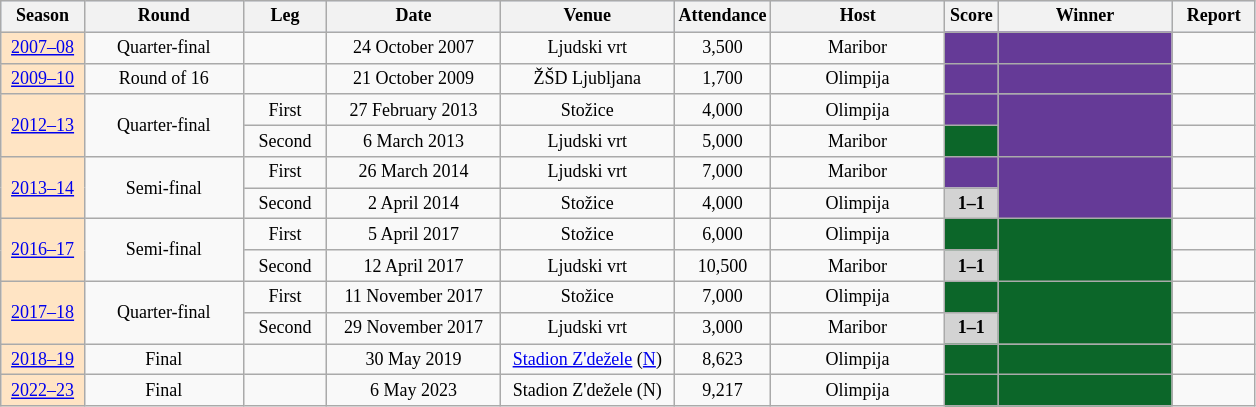<table class="wikitable" style="text-align: center; font-size: 12px">
<tr bgcolor=#CADCFB>
<th width="50">Season</th>
<th width="100">Round</th>
<th width="50">Leg</th>
<th width="110">Date</th>
<th width="110">Venue</th>
<th width="50">Attendance</th>
<th width="110">Host</th>
<th width="30">Score</th>
<th width="110">Winner</th>
<th width="50">Report</th>
</tr>
<tr>
<td bgcolor=#FFE4C4 align="center"><a href='#'>2007–08</a></td>
<td>Quarter-final</td>
<td></td>
<td>24 October 2007</td>
<td>Ljudski vrt</td>
<td>3,500</td>
<td>Maribor</td>
<td style="background-color:#653A97"></td>
<td style="background-color:#653A97"></td>
<td></td>
</tr>
<tr>
<td bgcolor=#FFE4C4 align="center"><a href='#'>2009–10</a></td>
<td>Round of 16</td>
<td></td>
<td>21 October 2009</td>
<td>ŽŠD Ljubljana</td>
<td>1,700</td>
<td>Olimpija</td>
<td style="background-color:#653A97"></td>
<td style="background-color:#653A97"></td>
<td></td>
</tr>
<tr>
<td bgcolor=#FFE4C4 rowspan=2 align="center"><a href='#'>2012–13</a></td>
<td rowspan=2>Quarter-final</td>
<td>First</td>
<td>27 February 2013</td>
<td>Stožice</td>
<td>4,000</td>
<td>Olimpija</td>
<td style="background-color:#653A97"></td>
<td rowspan=2 style="background-color:#653A97"></td>
<td></td>
</tr>
<tr>
<td>Second</td>
<td>6 March 2013</td>
<td>Ljudski vrt</td>
<td>5,000</td>
<td>Maribor</td>
<td style="background-color:#0C6629"></td>
<td></td>
</tr>
<tr>
<td bgcolor=#FFE4C4 rowspan=2 align="center"><a href='#'>2013–14</a></td>
<td rowspan=2>Semi-final</td>
<td>First</td>
<td>26 March 2014</td>
<td>Ljudski vrt</td>
<td>7,000</td>
<td>Maribor</td>
<td style="background-color:#653A97"></td>
<td rowspan=2 style="background-color:#653A97"></td>
<td></td>
</tr>
<tr>
<td>Second</td>
<td>2 April 2014</td>
<td>Stožice</td>
<td>4,000</td>
<td>Olimpija</td>
<td style="background-color:#D3D3D3"><strong>1–1</strong></td>
<td></td>
</tr>
<tr>
<td bgcolor=#FFE4C4 rowspan=2 align="center"><a href='#'>2016–17</a></td>
<td rowspan=2>Semi-final</td>
<td>First</td>
<td>5 April 2017</td>
<td>Stožice</td>
<td>6,000</td>
<td>Olimpija</td>
<td style="background-color:#0C6629"></td>
<td rowspan=2 style="background-color:#0C6629"></td>
<td></td>
</tr>
<tr>
<td>Second</td>
<td>12 April 2017</td>
<td>Ljudski vrt</td>
<td>10,500</td>
<td>Maribor</td>
<td style="background-color:#D3D3D3"><strong>1–1</strong></td>
<td></td>
</tr>
<tr>
<td bgcolor=#FFE4C4 rowspan=2 align="center"><a href='#'>2017–18</a></td>
<td rowspan=2>Quarter-final</td>
<td>First</td>
<td>11 November 2017</td>
<td>Stožice</td>
<td>7,000</td>
<td>Olimpija</td>
<td style="background-color:#0C6629"></td>
<td rowspan=2 style="background-color:#0C6629"></td>
<td></td>
</tr>
<tr>
<td>Second</td>
<td>29 November 2017</td>
<td>Ljudski vrt</td>
<td>3,000</td>
<td>Maribor</td>
<td style="background-color:#D3D3D3"><strong>1–1</strong></td>
<td></td>
</tr>
<tr>
<td bgcolor=#FFE4C4 align="center"><a href='#'>2018–19</a></td>
<td>Final</td>
<td></td>
<td>30 May 2019</td>
<td><a href='#'>Stadion Z'dežele</a> (<a href='#'>N</a>)</td>
<td>8,623</td>
<td>Olimpija</td>
<td style="background-color:#0C6629"></td>
<td style="background-color:#0C6629"></td>
<td></td>
</tr>
<tr>
<td bgcolor=#FFE4C4 align="center"><a href='#'>2022–23</a></td>
<td>Final</td>
<td></td>
<td>6 May 2023</td>
<td>Stadion Z'dežele (N)</td>
<td>9,217</td>
<td>Olimpija</td>
<td style="background-color:#0C6629"></td>
<td style="background-color:#0C6629"></td>
<td></td>
</tr>
</table>
